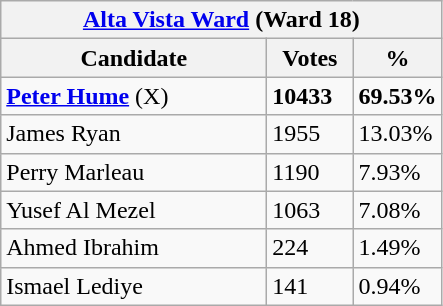<table class="wikitable">
<tr>
<th colspan="3"><a href='#'>Alta Vista Ward</a> (Ward 18)</th>
</tr>
<tr>
<th style="width: 170px">Candidate</th>
<th style="width: 50px">Votes</th>
<th style="width: 40px">%</th>
</tr>
<tr>
<td><strong><a href='#'>Peter Hume</a></strong> (X)</td>
<td><strong>10433</strong></td>
<td><strong>69.53%</strong></td>
</tr>
<tr>
<td>James Ryan</td>
<td>1955</td>
<td>13.03%</td>
</tr>
<tr>
<td>Perry Marleau</td>
<td>1190</td>
<td>7.93%</td>
</tr>
<tr>
<td>Yusef Al Mezel</td>
<td>1063</td>
<td>7.08%</td>
</tr>
<tr>
<td>Ahmed Ibrahim</td>
<td>224</td>
<td>1.49%</td>
</tr>
<tr>
<td>Ismael Lediye</td>
<td>141</td>
<td>0.94%</td>
</tr>
</table>
